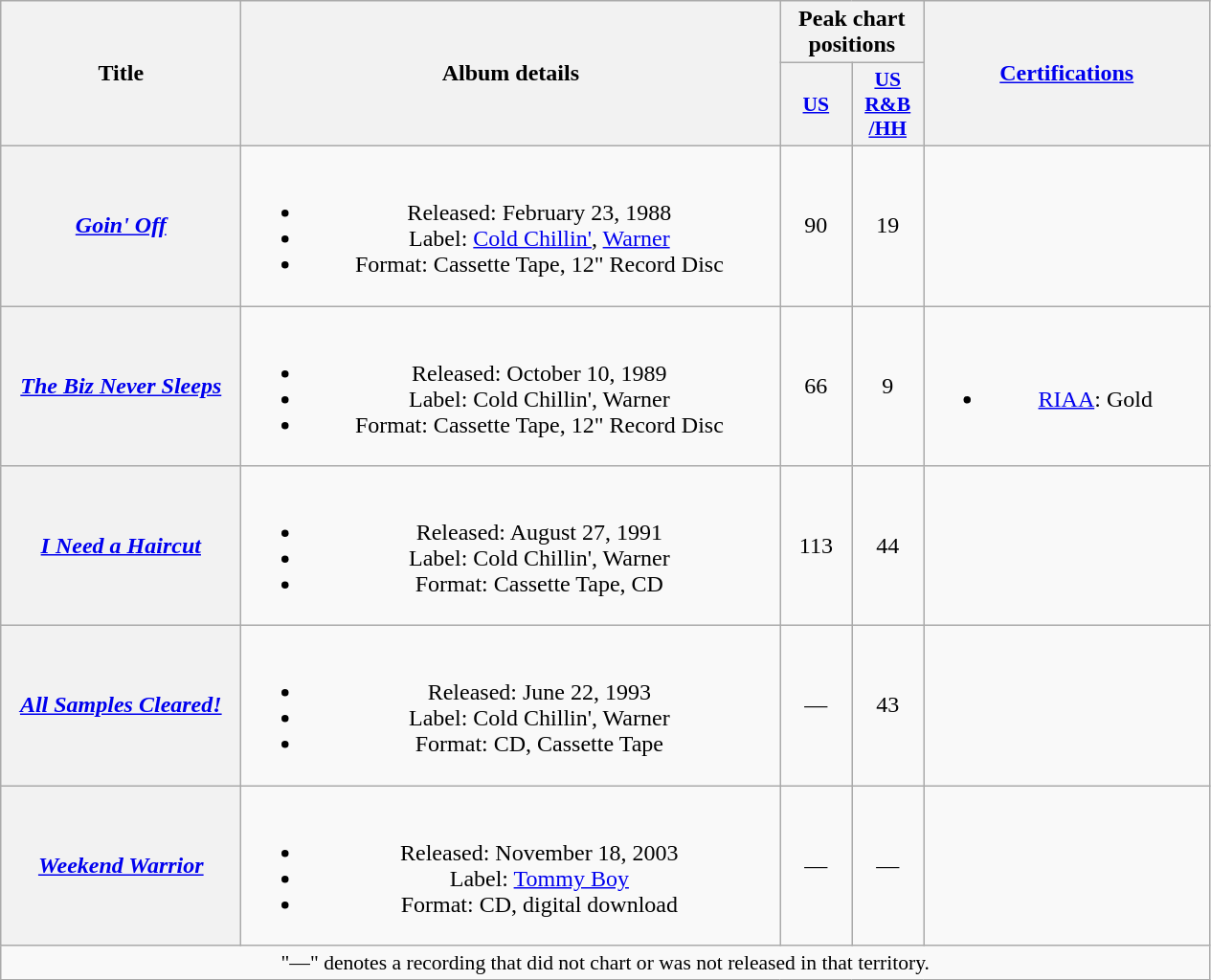<table class="wikitable plainrowheaders" style="text-align:center;" border="1">
<tr>
<th scope="col" rowspan="2" style="width:10em;">Title</th>
<th scope="col" rowspan="2" style="width:23em;">Album details</th>
<th scope="col" colspan="2">Peak chart positions</th>
<th scope="col" rowspan="2" style="width:12em;"><a href='#'>Certifications</a></th>
</tr>
<tr>
<th scope="col" style="width:3em;font-size:90%;"><a href='#'>US</a><br></th>
<th scope="col" style="width:3em;font-size:90%;"><a href='#'>US<br>R&B<br>/HH</a><br></th>
</tr>
<tr>
<th scope="row"><em><a href='#'>Goin' Off</a></em></th>
<td><br><ul><li>Released: February 23, 1988</li><li>Label: <a href='#'>Cold Chillin'</a>, <a href='#'>Warner</a></li><li>Format: Cassette Tape, 12" Record Disc</li></ul></td>
<td>90</td>
<td>19</td>
<td></td>
</tr>
<tr>
<th scope="row"><em><a href='#'>The Biz Never Sleeps</a></em></th>
<td><br><ul><li>Released: October 10, 1989</li><li>Label: Cold Chillin', Warner</li><li>Format: Cassette Tape, 12" Record Disc</li></ul></td>
<td>66</td>
<td>9</td>
<td><br><ul><li><a href='#'>RIAA</a>: Gold</li></ul></td>
</tr>
<tr>
<th scope="row"><em><a href='#'>I Need a Haircut</a></em></th>
<td><br><ul><li>Released: August 27, 1991</li><li>Label: Cold Chillin', Warner</li><li>Format: Cassette Tape, CD</li></ul></td>
<td>113</td>
<td>44</td>
<td></td>
</tr>
<tr>
<th scope="row"><em><a href='#'>All Samples Cleared!</a></em></th>
<td><br><ul><li>Released: June 22, 1993</li><li>Label: Cold Chillin', Warner</li><li>Format: CD, Cassette Tape</li></ul></td>
<td>―</td>
<td>43</td>
<td></td>
</tr>
<tr>
<th scope="row"><em><a href='#'>Weekend Warrior</a></em></th>
<td><br><ul><li>Released: November 18, 2003</li><li>Label: <a href='#'>Tommy Boy</a></li><li>Format: CD, digital download</li></ul></td>
<td>―</td>
<td>―</td>
<td></td>
</tr>
<tr>
<td colspan="15" style="font-size:90%">"—" denotes a recording that did not chart or was not released in that territory.</td>
</tr>
</table>
